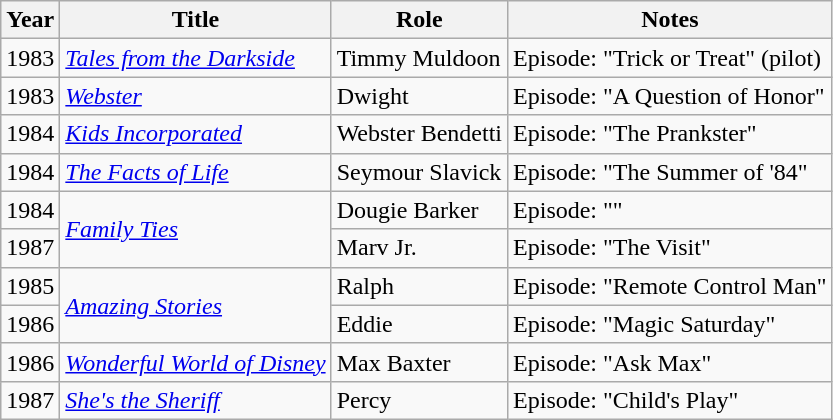<table class="wikitable sortable">
<tr>
<th scope="col">Year</th>
<th scope="col">Title</th>
<th scope="col">Role</th>
<th scope="col" class="unsortable">Notes</th>
</tr>
<tr>
<td>1983</td>
<td scope="row"><em><a href='#'>Tales from the Darkside</a></em></td>
<td>Timmy Muldoon</td>
<td>Episode: "Trick or Treat" (pilot)</td>
</tr>
<tr>
<td>1983</td>
<td scope="row"><em><a href='#'>Webster</a></em></td>
<td>Dwight</td>
<td>Episode: "A Question of Honor"</td>
</tr>
<tr>
<td>1984</td>
<td scope="row"><em><a href='#'>Kids Incorporated</a></em></td>
<td>Webster Bendetti</td>
<td>Episode: "The Prankster"</td>
</tr>
<tr>
<td>1984</td>
<td scope="row"><em><a href='#'>The Facts of Life</a></em></td>
<td>Seymour Slavick</td>
<td>Episode: "The Summer of '84"</td>
</tr>
<tr>
<td>1984</td>
<td scope="row" rowspan = '2'><em><a href='#'>Family Ties</a></em></td>
<td>Dougie Barker</td>
<td>Episode: ""</td>
</tr>
<tr>
<td>1987</td>
<td>Marv Jr.</td>
<td>Episode: "The Visit"</td>
</tr>
<tr>
<td>1985</td>
<td scope="row" rowspan = '2'><em><a href='#'>Amazing Stories</a></em></td>
<td>Ralph</td>
<td>Episode: "Remote Control Man"</td>
</tr>
<tr>
<td>1986</td>
<td>Eddie</td>
<td>Episode: "Magic Saturday"</td>
</tr>
<tr>
<td>1986</td>
<td scope="row"><em><a href='#'>Wonderful World of Disney</a></em></td>
<td>Max Baxter</td>
<td>Episode: "Ask Max"</td>
</tr>
<tr>
<td>1987</td>
<td scope="row"><em><a href='#'>She's the Sheriff</a></em></td>
<td>Percy</td>
<td>Episode: "Child's Play"</td>
</tr>
</table>
